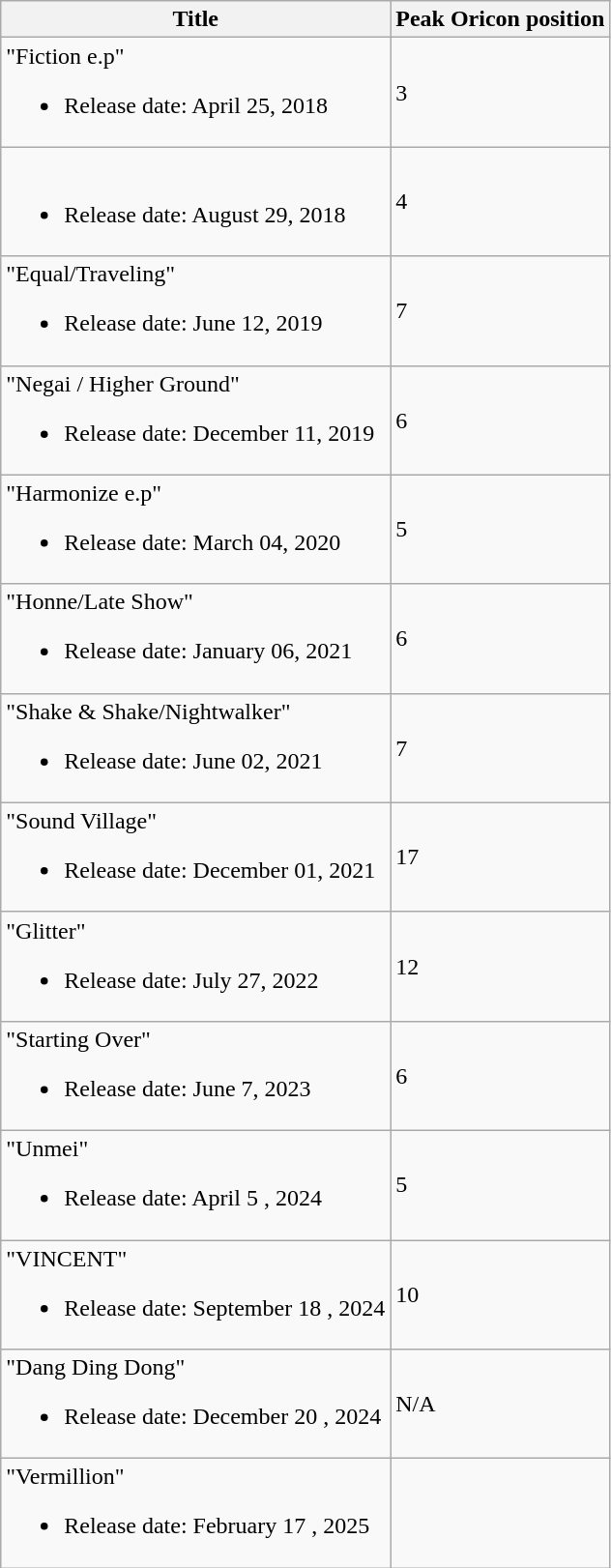<table class="wikitable">
<tr>
<th>Title</th>
<th>Peak Oricon position</th>
</tr>
<tr>
<td>"Fiction e.p"<br><ul><li>Release date: April 25, 2018</li></ul></td>
<td>3</td>
</tr>
<tr>
<td><br><ul><li>Release date: August 29, 2018</li></ul></td>
<td>4</td>
</tr>
<tr>
<td>"Equal/Traveling"<br><ul><li>Release date: June 12, 2019</li></ul></td>
<td>7</td>
</tr>
<tr>
<td>"Negai / Higher Ground"<br><ul><li>Release date: December 11, 2019</li></ul></td>
<td>6</td>
</tr>
<tr>
<td>"Harmonize e.p"<br><ul><li>Release date: March 04, 2020</li></ul></td>
<td>5</td>
</tr>
<tr>
<td>"Honne/Late Show"<br><ul><li>Release date: January 06, 2021</li></ul></td>
<td>6</td>
</tr>
<tr>
<td>"Shake & Shake/Nightwalker"<br><ul><li>Release date: June 02, 2021</li></ul></td>
<td>7</td>
</tr>
<tr>
<td>"Sound Village"<br><ul><li>Release date: December 01, 2021</li></ul></td>
<td>17</td>
</tr>
<tr>
<td>"Glitter"<br><ul><li>Release date: July 27, 2022</li></ul></td>
<td>12</td>
</tr>
<tr>
<td>"Starting Over"<br><ul><li>Release date: June 7, 2023</li></ul></td>
<td>6</td>
</tr>
<tr>
<td>"Unmei"<br><ul><li>Release date: April 5 , 2024</li></ul></td>
<td>5</td>
</tr>
<tr>
<td>"VINCENT"<br><ul><li>Release date: September 18 , 2024</li></ul></td>
<td>10</td>
</tr>
<tr>
<td>"Dang Ding Dong"<br><ul><li>Release date: December 20 , 2024</li></ul></td>
<td>N/A</td>
</tr>
<tr>
<td>"Vermillion"<br><ul><li>Release date:  February  17 , 2025</li></ul></td>
<td></td>
</tr>
</table>
